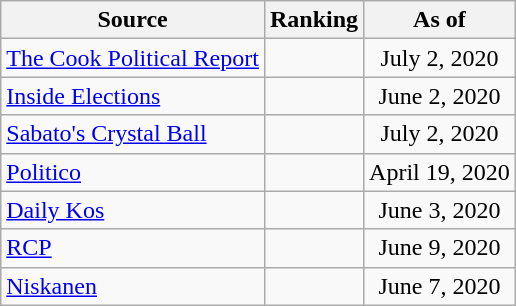<table class="wikitable" style="text-align:center">
<tr>
<th>Source</th>
<th>Ranking</th>
<th>As of</th>
</tr>
<tr>
<td align=left><a href='#'>The Cook Political Report</a></td>
<td></td>
<td>July 2, 2020</td>
</tr>
<tr>
<td align=left><a href='#'>Inside Elections</a></td>
<td></td>
<td>June 2, 2020</td>
</tr>
<tr>
<td align=left><a href='#'>Sabato's Crystal Ball</a></td>
<td></td>
<td>July 2, 2020</td>
</tr>
<tr>
<td align="left"><a href='#'>Politico</a></td>
<td></td>
<td>April 19, 2020</td>
</tr>
<tr>
<td align="left"><a href='#'>Daily Kos</a></td>
<td></td>
<td>June 3, 2020</td>
</tr>
<tr>
<td align="left"><a href='#'>RCP</a></td>
<td></td>
<td>June 9, 2020</td>
</tr>
<tr>
<td align="left"><a href='#'>Niskanen</a></td>
<td></td>
<td>June 7, 2020</td>
</tr>
</table>
